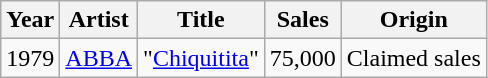<table class="wikitable">
<tr>
<th>Year</th>
<th>Artist</th>
<th>Title</th>
<th>Sales</th>
<th>Origin</th>
</tr>
<tr>
<td>1979</td>
<td><a href='#'>ABBA</a></td>
<td>"<a href='#'>Chiquitita</a>"</td>
<td>75,000</td>
<td>Claimed sales</td>
</tr>
</table>
